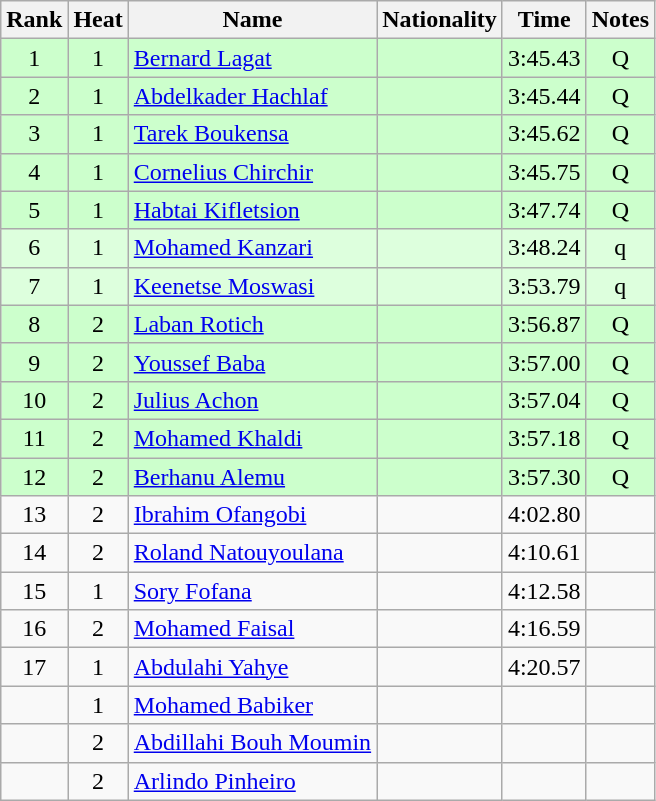<table class="wikitable sortable" style="text-align:center">
<tr>
<th>Rank</th>
<th>Heat</th>
<th>Name</th>
<th>Nationality</th>
<th>Time</th>
<th>Notes</th>
</tr>
<tr bgcolor=ccffcc>
<td>1</td>
<td>1</td>
<td align=left><a href='#'>Bernard Lagat</a></td>
<td align=left></td>
<td>3:45.43</td>
<td>Q</td>
</tr>
<tr bgcolor=ccffcc>
<td>2</td>
<td>1</td>
<td align=left><a href='#'>Abdelkader Hachlaf</a></td>
<td align=left></td>
<td>3:45.44</td>
<td>Q</td>
</tr>
<tr bgcolor=ccffcc>
<td>3</td>
<td>1</td>
<td align=left><a href='#'>Tarek Boukensa</a></td>
<td align=left></td>
<td>3:45.62</td>
<td>Q</td>
</tr>
<tr bgcolor=ccffcc>
<td>4</td>
<td>1</td>
<td align=left><a href='#'>Cornelius Chirchir</a></td>
<td align=left></td>
<td>3:45.75</td>
<td>Q</td>
</tr>
<tr bgcolor=ccffcc>
<td>5</td>
<td>1</td>
<td align=left><a href='#'>Habtai Kifletsion</a></td>
<td align=left></td>
<td>3:47.74</td>
<td>Q</td>
</tr>
<tr bgcolor=ddffdd>
<td>6</td>
<td>1</td>
<td align=left><a href='#'>Mohamed Kanzari</a></td>
<td align=left></td>
<td>3:48.24</td>
<td>q</td>
</tr>
<tr bgcolor=ddffdd>
<td>7</td>
<td>1</td>
<td align=left><a href='#'>Keenetse Moswasi</a></td>
<td align=left></td>
<td>3:53.79</td>
<td>q</td>
</tr>
<tr bgcolor=ccffcc>
<td>8</td>
<td>2</td>
<td align=left><a href='#'>Laban Rotich</a></td>
<td align=left></td>
<td>3:56.87</td>
<td>Q</td>
</tr>
<tr bgcolor=ccffcc>
<td>9</td>
<td>2</td>
<td align=left><a href='#'>Youssef Baba</a></td>
<td align=left></td>
<td>3:57.00</td>
<td>Q</td>
</tr>
<tr bgcolor=ccffcc>
<td>10</td>
<td>2</td>
<td align=left><a href='#'>Julius Achon</a></td>
<td align=left></td>
<td>3:57.04</td>
<td>Q</td>
</tr>
<tr bgcolor=ccffcc>
<td>11</td>
<td>2</td>
<td align=left><a href='#'>Mohamed Khaldi</a></td>
<td align=left></td>
<td>3:57.18</td>
<td>Q</td>
</tr>
<tr bgcolor=ccffcc>
<td>12</td>
<td>2</td>
<td align=left><a href='#'>Berhanu Alemu</a></td>
<td align=left></td>
<td>3:57.30</td>
<td>Q</td>
</tr>
<tr>
<td>13</td>
<td>2</td>
<td align=left><a href='#'>Ibrahim Ofangobi</a></td>
<td align=left></td>
<td>4:02.80</td>
<td></td>
</tr>
<tr>
<td>14</td>
<td>2</td>
<td align=left><a href='#'>Roland Natouyoulana</a></td>
<td align=left></td>
<td>4:10.61</td>
<td></td>
</tr>
<tr>
<td>15</td>
<td>1</td>
<td align=left><a href='#'>Sory Fofana</a></td>
<td align=left></td>
<td>4:12.58</td>
<td></td>
</tr>
<tr>
<td>16</td>
<td>2</td>
<td align=left><a href='#'>Mohamed Faisal</a></td>
<td align=left></td>
<td>4:16.59</td>
<td></td>
</tr>
<tr>
<td>17</td>
<td>1</td>
<td align=left><a href='#'>Abdulahi Yahye</a></td>
<td align=left></td>
<td>4:20.57</td>
<td></td>
</tr>
<tr>
<td></td>
<td>1</td>
<td align=left><a href='#'>Mohamed Babiker</a></td>
<td align=left></td>
<td></td>
<td></td>
</tr>
<tr>
<td></td>
<td>2</td>
<td align=left><a href='#'>Abdillahi Bouh Moumin</a></td>
<td align=left></td>
<td></td>
<td></td>
</tr>
<tr>
<td></td>
<td>2</td>
<td align=left><a href='#'>Arlindo Pinheiro</a></td>
<td align=left></td>
<td></td>
<td></td>
</tr>
</table>
